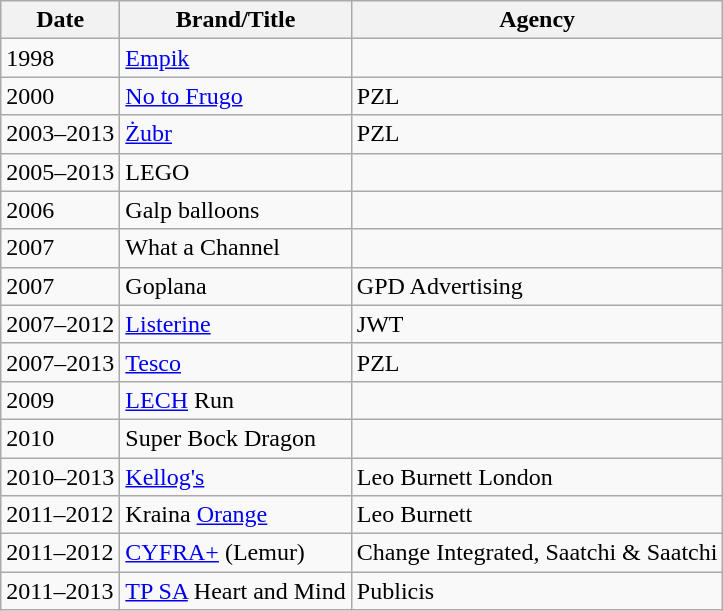<table class="wikitable">
<tr>
<th>Date</th>
<th>Brand/Title</th>
<th>Agency</th>
</tr>
<tr>
<td>1998</td>
<td><a href='#'>Empik</a></td>
<td></td>
</tr>
<tr>
<td>2000</td>
<td><a href='#'>No to Frugo</a></td>
<td>PZL</td>
</tr>
<tr>
<td>2003–2013</td>
<td><a href='#'>Żubr</a></td>
<td>PZL</td>
</tr>
<tr>
<td>2005–2013</td>
<td>LEGO</td>
<td></td>
</tr>
<tr>
<td>2006</td>
<td>Galp balloons</td>
<td></td>
</tr>
<tr>
<td>2007</td>
<td>What a Channel</td>
<td></td>
</tr>
<tr>
<td>2007</td>
<td>Goplana</td>
<td>GPD Advertising</td>
</tr>
<tr>
<td>2007–2012</td>
<td><a href='#'>Listerine</a></td>
<td>JWT</td>
</tr>
<tr>
<td>2007–2013</td>
<td><a href='#'>Tesco</a></td>
<td>PZL</td>
</tr>
<tr>
<td>2009</td>
<td><a href='#'>LECH</a> Run</td>
<td></td>
</tr>
<tr>
<td>2010</td>
<td>Super Bock Dragon</td>
<td></td>
</tr>
<tr>
<td>2010–2013</td>
<td><a href='#'>Kellog's</a></td>
<td>Leo Burnett London</td>
</tr>
<tr>
<td>2011–2012</td>
<td>Kraina <a href='#'>Orange</a></td>
<td>Leo Burnett</td>
</tr>
<tr>
<td>2011–2012</td>
<td><a href='#'>CYFRA+</a> (Lemur)</td>
<td>Change Integrated, Saatchi & Saatchi</td>
</tr>
<tr>
<td>2011–2013</td>
<td><a href='#'>TP SA</a> Heart and Mind</td>
<td>Publicis</td>
</tr>
</table>
